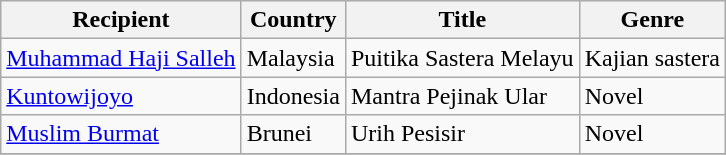<table class="wikitable" style="text-align:left">
<tr>
<th>Recipient</th>
<th>Country</th>
<th>Title</th>
<th>Genre</th>
</tr>
<tr>
<td><a href='#'>Muhammad Haji Salleh</a></td>
<td>Malaysia</td>
<td>Puitika Sastera Melayu</td>
<td>Kajian sastera</td>
</tr>
<tr>
<td><a href='#'>Kuntowijoyo</a></td>
<td>Indonesia</td>
<td>Mantra Pejinak Ular</td>
<td>Novel</td>
</tr>
<tr>
<td><a href='#'>Muslim Burmat</a></td>
<td>Brunei</td>
<td>Urih Pesisir</td>
<td>Novel</td>
</tr>
<tr>
</tr>
</table>
